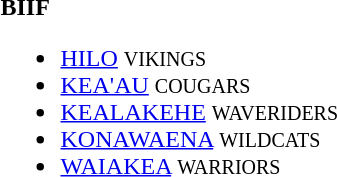<table>
<tr>
<td><strong>BIIF</strong><br><ul><li><a href='#'>HILO</a> <small>VIKINGS</small></li><li><a href='#'>KEA'AU</a> <small>COUGARS</small></li><li><a href='#'>KEALAKEHE</a> <small>WAVERIDERS</small></li><li><a href='#'>KONAWAENA</a> <small>WILDCATS</small></li><li><a href='#'>WAIAKEA</a> <small>WARRIORS</small></li></ul></td>
</tr>
</table>
